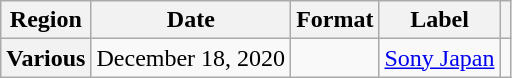<table class="wikitable plainrowheaders">
<tr>
<th scope="col">Region</th>
<th scope="col">Date</th>
<th scope="col">Format</th>
<th scope="col">Label</th>
<th scope="col"></th>
</tr>
<tr>
<th scope="row">Various</th>
<td>December 18, 2020</td>
<td></td>
<td><a href='#'>Sony Japan</a></td>
<td style="text-align:center"></td>
</tr>
</table>
